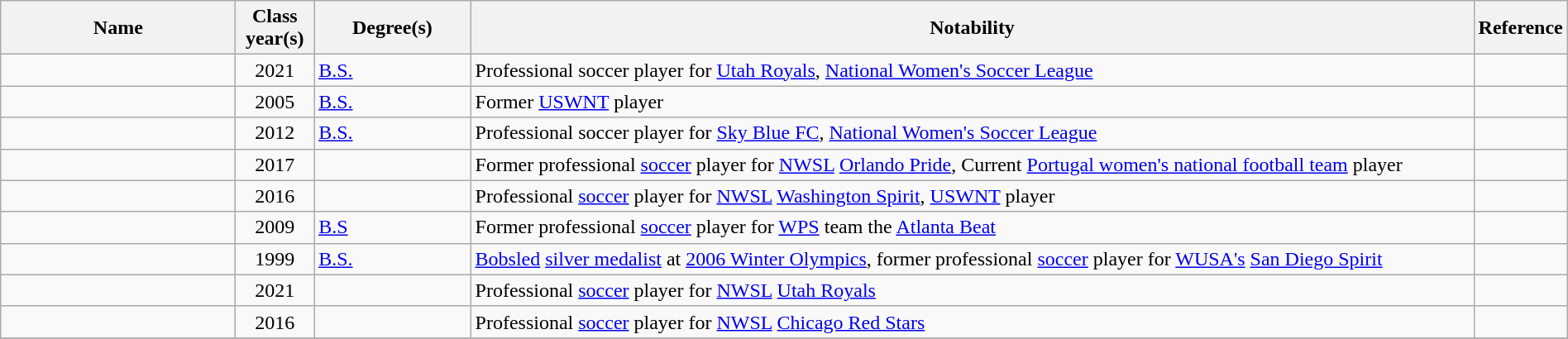<table class="wikitable sortable" style="width:100%">
<tr>
<th style="width:15%;">Name</th>
<th style="width:5%;">Class year(s)</th>
<th style="width:10%;">Degree(s)</th>
<th style="width:*;" class="unsortable">Notability</th>
<th style="width:5%;" class="unsortable">Reference</th>
</tr>
<tr>
<td></td>
<td style="text-align: center;">2021</td>
<td><a href='#'>B.S.</a></td>
<td>Professional soccer player for <a href='#'>Utah Royals</a>, <a href='#'>National Women's Soccer League</a></td>
<td style="text-align:center;"></td>
</tr>
<tr>
<td></td>
<td style="text-align: center;">2005</td>
<td><a href='#'>B.S.</a></td>
<td>Former <a href='#'>USWNT</a> player</td>
<td style="text-align:center;"></td>
</tr>
<tr>
<td></td>
<td style="text-align:center;">2012</td>
<td><a href='#'>B.S.</a></td>
<td>Professional soccer player for <a href='#'>Sky Blue FC</a>, <a href='#'>National Women's Soccer League</a></td>
<td style="text-align:center;"></td>
</tr>
<tr>
<td></td>
<td style="text-align:center;">2017</td>
<td></td>
<td>Former professional <a href='#'>soccer</a> player for <a href='#'>NWSL</a> <a href='#'>Orlando Pride</a>, Current <a href='#'>Portugal women's national football team</a> player</td>
<td style="text-align:center;"></td>
</tr>
<tr>
<td></td>
<td style="text-align:center;">2016</td>
<td></td>
<td>Professional <a href='#'>soccer</a> player for <a href='#'>NWSL</a> <a href='#'>Washington Spirit</a>, <a href='#'>USWNT</a> player</td>
<td style="text-align:center;"></td>
</tr>
<tr>
<td></td>
<td style="text-align:center;">2009</td>
<td><a href='#'>B.S</a></td>
<td>Former professional <a href='#'>soccer</a> player for <a href='#'>WPS</a> team the <a href='#'>Atlanta Beat</a></td>
<td style="text-align:center;"></td>
</tr>
<tr>
<td></td>
<td style="text-align:center;">1999</td>
<td><a href='#'>B.S.</a></td>
<td><a href='#'>Bobsled</a> <a href='#'>silver medalist</a> at <a href='#'>2006 Winter Olympics</a>, former professional <a href='#'>soccer</a> player for <a href='#'>WUSA's</a> <a href='#'>San Diego Spirit</a></td>
<td style="text-align:center;"></td>
</tr>
<tr>
<td></td>
<td style="text-align:center;">2021</td>
<td></td>
<td>Professional <a href='#'>soccer</a> player for <a href='#'>NWSL</a> <a href='#'>Utah Royals</a></td>
<td style="text-align:center;"></td>
</tr>
<tr>
<td></td>
<td style="text-align:center;">2016</td>
<td></td>
<td>Professional <a href='#'>soccer</a> player for <a href='#'>NWSL</a> <a href='#'>Chicago Red Stars</a></td>
<td style="text-align:center;"></td>
</tr>
<tr>
</tr>
</table>
